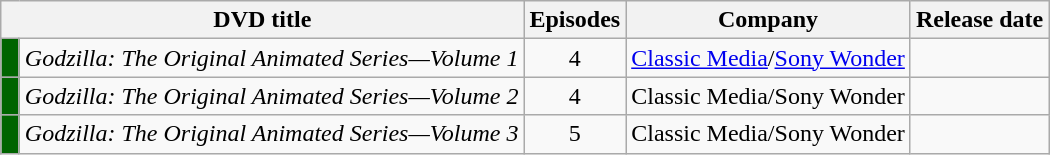<table class=wikitable style="text-align:center">
<tr>
<th colspan=2>DVD title</th>
<th>Episodes</th>
<th>Company</th>
<th>Release date</th>
</tr>
<tr>
<td style="width:5px; background:#006400"></td>
<td><em>Godzilla: The Original Animated Series—Volume 1</em></td>
<td>4</td>
<td><a href='#'>Classic Media</a>/<a href='#'>Sony Wonder</a></td>
<td></td>
</tr>
<tr>
<td bgcolor="006400"></td>
<td><em>Godzilla: The Original Animated Series—Volume 2</em></td>
<td>4</td>
<td>Classic Media/Sony Wonder</td>
<td></td>
</tr>
<tr>
<td bgcolor="006400"></td>
<td><em>Godzilla: The Original Animated Series—Volume 3</em></td>
<td>5</td>
<td>Classic Media/Sony Wonder</td>
<td></td>
</tr>
</table>
